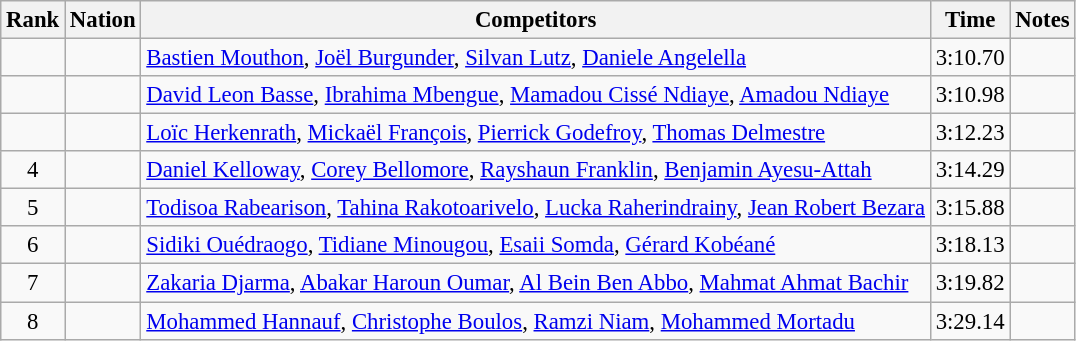<table class="wikitable sortable" style="text-align:center; font-size:95%">
<tr>
<th>Rank</th>
<th>Nation</th>
<th>Competitors</th>
<th>Time</th>
<th>Notes</th>
</tr>
<tr>
<td></td>
<td align=left></td>
<td align=left><a href='#'>Bastien Mouthon</a>, <a href='#'>Joël Burgunder</a>, <a href='#'>Silvan Lutz</a>, <a href='#'>Daniele Angelella</a></td>
<td>3:10.70</td>
<td></td>
</tr>
<tr>
<td></td>
<td align=left></td>
<td align=left><a href='#'>David Leon Basse</a>, <a href='#'>Ibrahima Mbengue</a>, <a href='#'>Mamadou Cissé Ndiaye</a>, <a href='#'>Amadou Ndiaye</a></td>
<td>3:10.98</td>
<td></td>
</tr>
<tr>
<td></td>
<td align=left></td>
<td align=left><a href='#'>Loïc Herkenrath</a>, <a href='#'>Mickaël François</a>, <a href='#'>Pierrick Godefroy</a>, <a href='#'>Thomas Delmestre</a></td>
<td>3:12.23</td>
<td></td>
</tr>
<tr>
<td>4</td>
<td align=left></td>
<td align=left><a href='#'>Daniel Kelloway</a>, <a href='#'>Corey Bellomore</a>, <a href='#'>Rayshaun Franklin</a>, <a href='#'>Benjamin Ayesu-Attah</a></td>
<td>3:14.29</td>
<td></td>
</tr>
<tr>
<td>5</td>
<td align=left></td>
<td align=left><a href='#'>Todisoa Rabearison</a>, <a href='#'>Tahina Rakotoarivelo</a>, <a href='#'>Lucka Raherindrainy</a>, <a href='#'>Jean Robert Bezara</a></td>
<td>3:15.88</td>
<td></td>
</tr>
<tr>
<td>6</td>
<td align=left></td>
<td align=left><a href='#'>Sidiki Ouédraogo</a>, <a href='#'>Tidiane Minougou</a>, <a href='#'>Esaii Somda</a>, <a href='#'>Gérard Kobéané</a></td>
<td>3:18.13</td>
<td></td>
</tr>
<tr>
<td>7</td>
<td align=left></td>
<td align=left><a href='#'>Zakaria Djarma</a>, <a href='#'>Abakar Haroun Oumar</a>, <a href='#'>Al Bein Ben Abbo</a>, <a href='#'>Mahmat Ahmat Bachir</a></td>
<td>3:19.82</td>
<td></td>
</tr>
<tr>
<td>8</td>
<td align=left></td>
<td align=left><a href='#'>Mohammed Hannauf</a>, <a href='#'>Christophe Boulos</a>, <a href='#'>Ramzi Niam</a>, <a href='#'>Mohammed Mortadu</a></td>
<td>3:29.14</td>
<td></td>
</tr>
</table>
